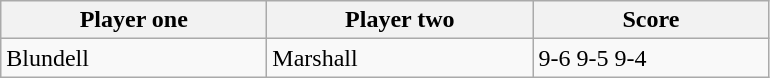<table class="wikitable">
<tr>
<th width=170>Player one</th>
<th width=170>Player two</th>
<th width=150>Score</th>
</tr>
<tr>
<td> Blundell</td>
<td> Marshall</td>
<td>9-6 9-5 9-4</td>
</tr>
</table>
